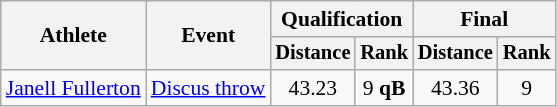<table class=wikitable style="font-size:90%">
<tr>
<th rowspan=2>Athlete</th>
<th rowspan=2>Event</th>
<th colspan=2>Qualification</th>
<th colspan=2>Final</th>
</tr>
<tr style="font-size:95%">
<th>Distance</th>
<th>Rank</th>
<th>Distance</th>
<th>Rank</th>
</tr>
<tr align=center>
<td align=left><a href='#'>Janell Fullerton</a></td>
<td align=left><a href='#'>Discus throw</a></td>
<td>43.23</td>
<td>9 <strong>qB</strong></td>
<td>43.36</td>
<td>9</td>
</tr>
</table>
